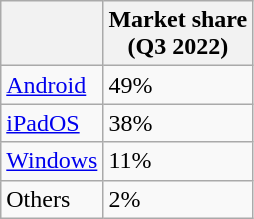<table class="wikitable">
<tr>
<th></th>
<th>Market share<br>(Q3 2022)</th>
</tr>
<tr>
<td><a href='#'>Android</a></td>
<td>49%</td>
</tr>
<tr>
<td><a href='#'>iPadOS</a></td>
<td>38%</td>
</tr>
<tr>
<td><a href='#'>Windows</a></td>
<td>11%</td>
</tr>
<tr>
<td>Others</td>
<td>2%</td>
</tr>
</table>
